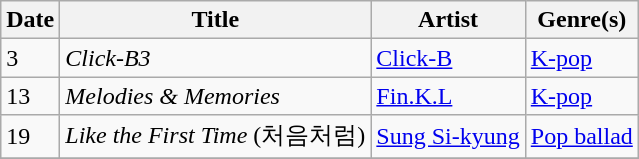<table class="wikitable" style="text-align: left;">
<tr>
<th>Date</th>
<th>Title</th>
<th>Artist</th>
<th>Genre(s)</th>
</tr>
<tr>
<td>3</td>
<td><em>Click-B3</em></td>
<td><a href='#'>Click-B</a></td>
<td><a href='#'>K-pop</a></td>
</tr>
<tr>
<td>13</td>
<td><em>Melodies & Memories</em></td>
<td><a href='#'>Fin.K.L</a></td>
<td><a href='#'>K-pop</a></td>
</tr>
<tr>
<td>19</td>
<td><em>Like the First Time</em> (처음처럼)</td>
<td><a href='#'>Sung Si-kyung</a></td>
<td><a href='#'>Pop ballad</a></td>
</tr>
<tr>
</tr>
</table>
